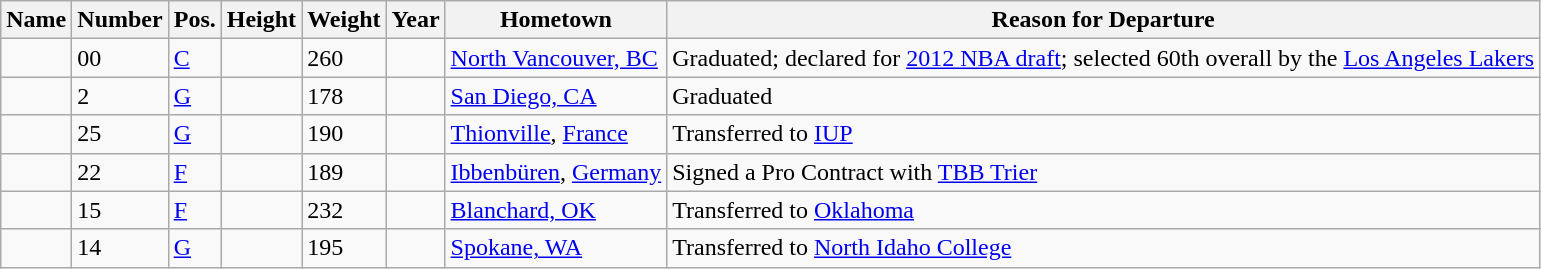<table class="wikitable sortable" border="1">
<tr>
<th>Name</th>
<th>Number</th>
<th>Pos.</th>
<th>Height</th>
<th>Weight</th>
<th>Year</th>
<th>Hometown</th>
<th class="unsortable">Reason for Departure</th>
</tr>
<tr>
<td></td>
<td>00</td>
<td><a href='#'>C</a></td>
<td></td>
<td>260</td>
<td></td>
<td><a href='#'>North Vancouver, BC</a></td>
<td>Graduated; declared for <a href='#'>2012 NBA draft</a>; selected 60th overall by the <a href='#'>Los Angeles Lakers</a></td>
</tr>
<tr>
<td></td>
<td>2</td>
<td><a href='#'>G</a></td>
<td></td>
<td>178</td>
<td></td>
<td><a href='#'>San Diego, CA</a></td>
<td>Graduated</td>
</tr>
<tr>
<td></td>
<td>25</td>
<td><a href='#'>G</a></td>
<td></td>
<td>190</td>
<td></td>
<td><a href='#'>Thionville</a>, <a href='#'>France</a></td>
<td>Transferred to <a href='#'>IUP</a></td>
</tr>
<tr>
<td></td>
<td>22</td>
<td><a href='#'>F</a></td>
<td></td>
<td>189</td>
<td></td>
<td><a href='#'>Ibbenbüren</a>, <a href='#'>Germany</a></td>
<td>Signed a Pro Contract with <a href='#'>TBB Trier</a></td>
</tr>
<tr>
<td></td>
<td>15</td>
<td><a href='#'>F</a></td>
<td></td>
<td>232</td>
<td></td>
<td><a href='#'>Blanchard, OK</a></td>
<td>Transferred to <a href='#'>Oklahoma</a></td>
</tr>
<tr>
<td></td>
<td>14</td>
<td><a href='#'>G</a></td>
<td></td>
<td>195</td>
<td></td>
<td><a href='#'>Spokane, WA</a></td>
<td>Transferred to <a href='#'>North Idaho College</a></td>
</tr>
</table>
